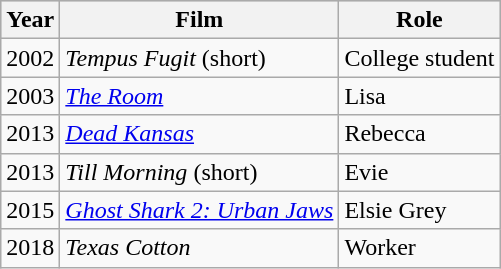<table class="wikitable plainrowheaders sortable">
<tr style="background:#ccc; text-align:center;">
<th>Year</th>
<th>Film</th>
<th>Role</th>
</tr>
<tr>
<td>2002</td>
<td><em>Tempus Fugit</em> (short)</td>
<td>College student</td>
</tr>
<tr>
<td>2003</td>
<td><em><a href='#'>The Room</a></em></td>
<td>Lisa</td>
</tr>
<tr>
<td>2013</td>
<td><em><a href='#'>Dead Kansas</a></em></td>
<td>Rebecca</td>
</tr>
<tr>
<td>2013</td>
<td><em>Till Morning</em> (short)</td>
<td>Evie</td>
</tr>
<tr>
<td>2015</td>
<td><em><a href='#'>Ghost Shark 2: Urban Jaws</a></em></td>
<td>Elsie Grey</td>
</tr>
<tr>
<td>2018</td>
<td><em>Texas Cotton</em></td>
<td>Worker</td>
</tr>
</table>
